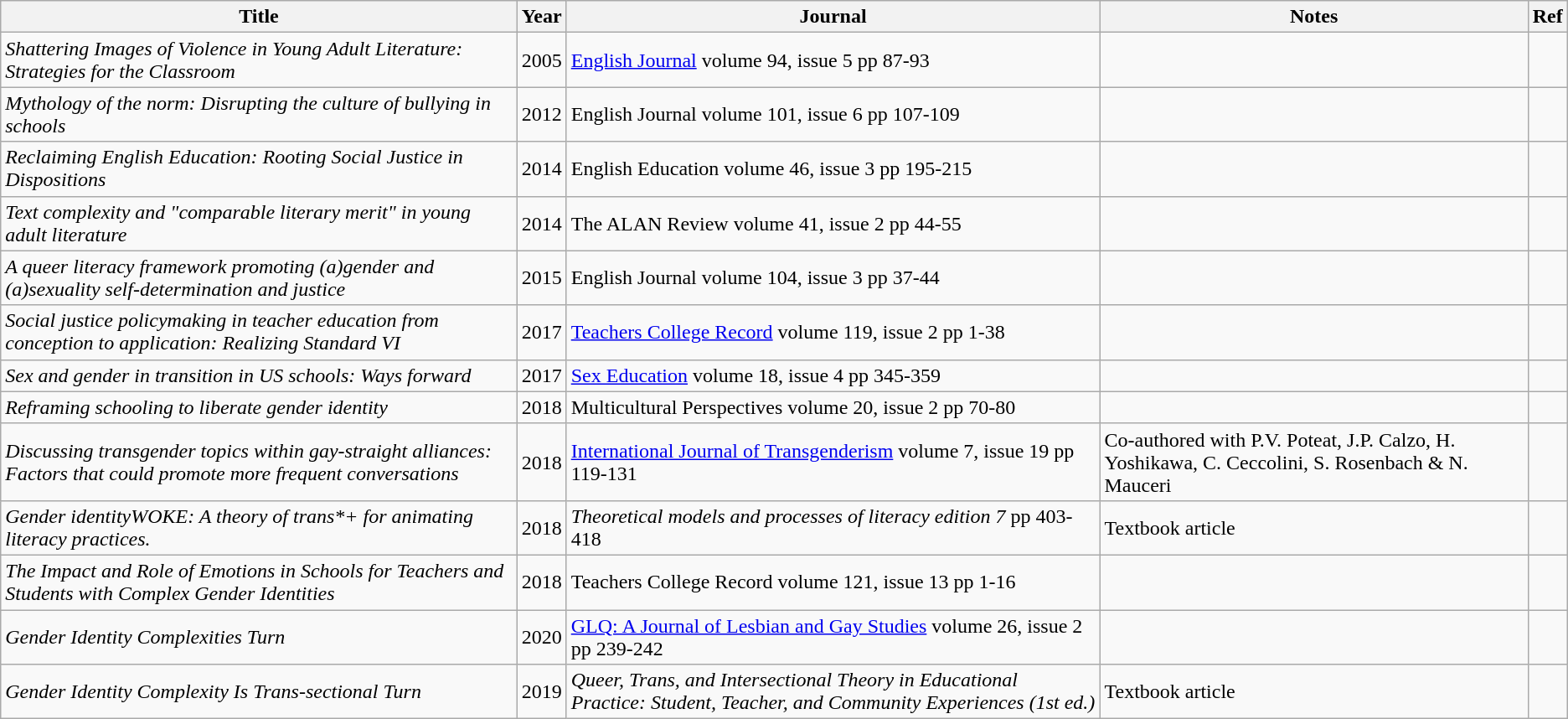<table class="wikitable">
<tr>
<th>Title</th>
<th>Year</th>
<th>Journal</th>
<th>Notes</th>
<th>Ref</th>
</tr>
<tr>
<td><em>Shattering Images of Violence in Young Adult Literature: Strategies for the Classroom</em></td>
<td>2005</td>
<td><a href='#'>English Journal</a> volume 94, issue 5 pp 87-93</td>
<td></td>
<td></td>
</tr>
<tr>
<td><em>Mythology of the norm: Disrupting the culture of bullying in schools</em></td>
<td>2012</td>
<td>English Journal volume 101, issue 6 pp 107-109</td>
<td></td>
<td></td>
</tr>
<tr>
<td><em>Reclaiming English Education: Rooting Social Justice in Dispositions</em></td>
<td>2014</td>
<td>English Education volume 46, issue 3 pp 195-215</td>
<td></td>
<td></td>
</tr>
<tr>
<td><em>Text complexity and "comparable literary merit" in young adult literature</em></td>
<td>2014</td>
<td>The ALAN Review volume 41, issue 2 pp 44-55</td>
<td></td>
<td></td>
</tr>
<tr>
<td><em>A queer literacy framework promoting (a)gender and (a)sexuality self-determination and justice</em></td>
<td>2015</td>
<td>English Journal volume 104, issue 3 pp 37-44</td>
<td></td>
<td></td>
</tr>
<tr>
<td><em>Social justice policymaking in teacher education from conception to application: Realizing Standard VI</em></td>
<td>2017</td>
<td><a href='#'>Teachers College Record</a> volume 119, issue 2 pp 1-38</td>
<td></td>
<td></td>
</tr>
<tr>
<td><em>Sex and gender in transition in US schools: Ways forward</em></td>
<td>2017</td>
<td><a href='#'>Sex Education</a> volume 18, issue 4 pp 345-359</td>
<td></td>
<td></td>
</tr>
<tr>
<td><em>Reframing schooling to liberate gender identity</em></td>
<td>2018</td>
<td>Multicultural Perspectives volume 20, issue 2 pp 70-80</td>
<td></td>
<td></td>
</tr>
<tr>
<td><em>Discussing transgender topics within gay-straight alliances: Factors that could promote more frequent conversations</em></td>
<td>2018</td>
<td><a href='#'>International Journal of Transgenderism</a> volume 7, issue 19 pp 119-131</td>
<td>Co-authored with P.V. Poteat, J.P. Calzo, H. Yoshikawa, C. Ceccolini, S. Rosenbach & N. Mauceri</td>
<td></td>
</tr>
<tr>
<td><em>Gender identityWOKE: A theory of trans*+ for animating literacy practices.</em></td>
<td>2018</td>
<td><em>Theoretical models and processes of literacy edition 7</em> pp 403-418</td>
<td>Textbook article</td>
<td></td>
</tr>
<tr>
<td><em>The Impact and Role of Emotions in Schools for Teachers and Students with Complex Gender Identities</em></td>
<td>2018</td>
<td>Teachers College Record volume 121, issue 13 pp 1-16</td>
<td></td>
<td></td>
</tr>
<tr>
<td><em>Gender Identity Complexities Turn</em></td>
<td>2020</td>
<td><a href='#'>GLQ: A Journal of Lesbian and Gay Studies</a> volume 26, issue 2 pp 239-242</td>
<td></td>
<td></td>
</tr>
<tr>
<td><em>Gender Identity Complexity Is Trans-sectional Turn</em></td>
<td>2019</td>
<td><em>Queer, Trans, and Intersectional Theory in Educational Practice: Student, Teacher, and Community Experiences (1st ed.)</em></td>
<td>Textbook article</td>
<td></td>
</tr>
</table>
